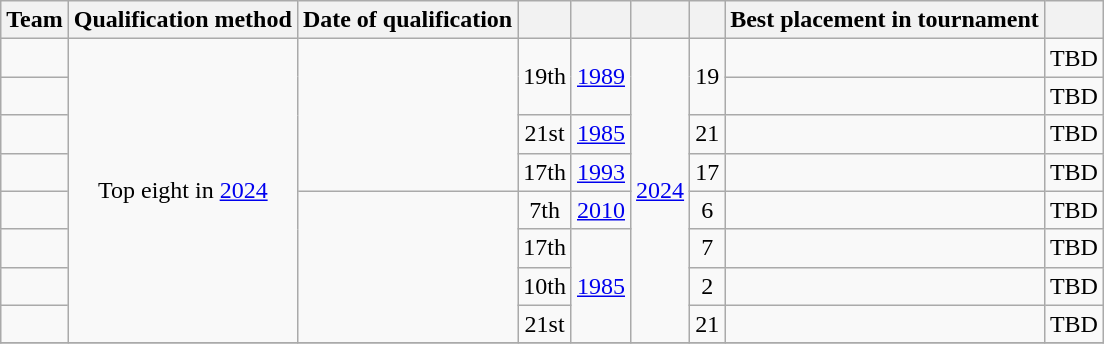<table class="wikitable sortable">
<tr>
<th>Team</th>
<th>Qualification method</th>
<th>Date of qualification</th>
<th></th>
<th></th>
<th></th>
<th></th>
<th>Best placement in tournament</th>
<th></th>
</tr>
<tr>
<td></td>
<td rowspan=8 align="center">Top eight in <a href='#'>2024</a></td>
<td rowspan=4 align="center"></td>
<td rowspan=2 align="center">19th</td>
<td rowspan=2 align="center"><a href='#'>1989</a></td>
<td rowspan=8 align="center"><a href='#'>2024</a></td>
<td rowspan=2 align="center">19</td>
<td></td>
<td align="center">TBD</td>
</tr>
<tr>
<td></td>
<td></td>
<td align="center">TBD</td>
</tr>
<tr>
<td></td>
<td align="center">21st</td>
<td align="center"><a href='#'>1985</a></td>
<td align="center">21</td>
<td></td>
<td align="center">TBD</td>
</tr>
<tr>
<td></td>
<td align="center">17th</td>
<td align="center"><a href='#'>1993</a></td>
<td align="center">17</td>
<td></td>
<td align="center">TBD</td>
</tr>
<tr>
<td></td>
<td rowspan=4 align="center"></td>
<td align="center">7th</td>
<td align="center"><a href='#'>2010</a></td>
<td align="center">6</td>
<td></td>
<td align="center">TBD</td>
</tr>
<tr>
<td></td>
<td align="center">17th</td>
<td rowspan=3 align="center"><a href='#'>1985</a></td>
<td align="center">7</td>
<td></td>
<td align="center">TBD</td>
</tr>
<tr>
<td></td>
<td align="center">10th</td>
<td align="center">2</td>
<td></td>
<td align="center">TBD</td>
</tr>
<tr>
<td></td>
<td align="center">21st</td>
<td align="center">21</td>
<td></td>
<td align="center">TBD</td>
</tr>
<tr>
</tr>
</table>
